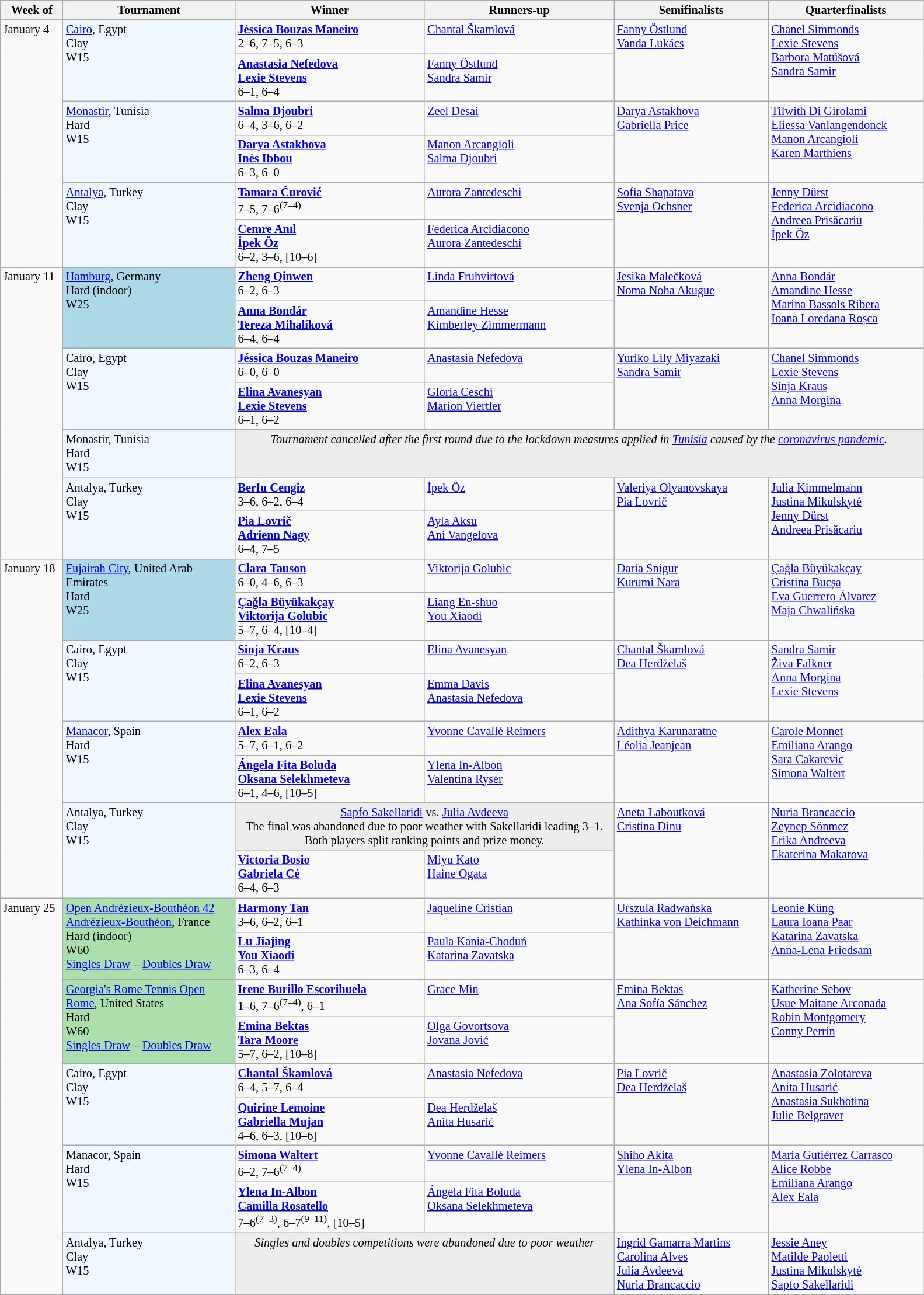<table class="wikitable" style="font-size:85%;">
<tr>
<th width="65">Week of</th>
<th style="width:190px;">Tournament</th>
<th style="width:210px;">Winner</th>
<th style="width:210px;">Runners-up</th>
<th style="width:170px;">Semifinalists</th>
<th style="width:170px;">Quarterfinalists</th>
</tr>
<tr style="vertical-align:top">
<td rowspan=6>January 4</td>
<td rowspan="2" style="background:#f0f8ff;"><a href='#'>Cairo</a>, Egypt <br> Clay <br> W15 <br> </td>
<td><strong> <a href='#'>Jéssica Bouzas Maneiro</a></strong> <br> 2–6, 7–5, 6–3</td>
<td> <a href='#'>Chantal Škamlová</a></td>
<td rowspan=2> <a href='#'>Fanny Östlund</a> <br>  <a href='#'>Vanda Lukács</a></td>
<td rowspan=2> <a href='#'>Chanel Simmonds</a> <br>  <a href='#'>Lexie Stevens</a> <br>  <a href='#'>Barbora Matúšová</a> <br>  <a href='#'>Sandra Samir</a></td>
</tr>
<tr style="vertical-align:top">
<td><strong> <a href='#'>Anastasia Nefedova</a> <br>  <a href='#'>Lexie Stevens</a></strong> <br> 6–1, 6–4</td>
<td> <a href='#'>Fanny Östlund</a> <br>  <a href='#'>Sandra Samir</a></td>
</tr>
<tr style="vertical-align:top">
<td rowspan="2" style="background:#f0f8ff;"><a href='#'>Monastir</a>, Tunisia <br> Hard <br> W15 <br> </td>
<td><strong> <a href='#'>Salma Djoubri</a></strong> <br> 6–4, 3–6, 6–2</td>
<td> <a href='#'>Zeel Desai</a></td>
<td rowspan=2> <a href='#'>Darya Astakhova</a> <br>  <a href='#'>Gabriella Price</a></td>
<td rowspan=2> <a href='#'>Tilwith Di Girolami</a>  <br>  <a href='#'>Eliessa Vanlangendonck</a> <br>  <a href='#'>Manon Arcangioli</a> <br>  <a href='#'>Karen Marthiens</a></td>
</tr>
<tr style="vertical-align:top">
<td><strong> <a href='#'>Darya Astakhova</a> <br>  <a href='#'>Inès Ibbou</a></strong> <br> 6–3, 6–0</td>
<td> <a href='#'>Manon Arcangioli</a> <br>  <a href='#'>Salma Djoubri</a></td>
</tr>
<tr style="vertical-align:top">
<td rowspan="2" style="background:#f0f8ff;"><a href='#'>Antalya</a>, Turkey <br> Clay <br> W15 <br> </td>
<td><strong> <a href='#'>Tamara Čurović</a></strong> <br> 7–5, 7–6<sup>(7–4)</sup></td>
<td> <a href='#'>Aurora Zantedeschi</a></td>
<td rowspan=2> <a href='#'>Sofia Shapatava</a> <br>  <a href='#'>Svenja Ochsner</a></td>
<td rowspan=2> <a href='#'>Jenny Dürst</a> <br>  <a href='#'>Federica Arcidiacono</a> <br>  <a href='#'>Andreea Prisăcariu</a> <br>  <a href='#'>İpek Öz</a></td>
</tr>
<tr style="vertical-align:top">
<td><strong> <a href='#'>Cemre Anıl</a> <br>  <a href='#'>İpek Öz</a></strong> <br> 6–2, 3–6, [10–6]</td>
<td> <a href='#'>Federica Arcidiacono</a> <br>  <a href='#'>Aurora Zantedeschi</a></td>
</tr>
<tr style="vertical-align:top">
<td rowspan=7>January 11</td>
<td rowspan="2" style="background:lightblue;"><a href='#'>Hamburg</a>, Germany <br> Hard (indoor) <br> W25 <br> </td>
<td><strong> <a href='#'>Zheng Qinwen</a></strong> <br> 6–2, 6–3</td>
<td> <a href='#'>Linda Fruhvirtová</a></td>
<td rowspan=2> <a href='#'>Jesika Malečková</a> <br>  <a href='#'>Noma Noha Akugue</a></td>
<td rowspan=2> <a href='#'>Anna Bondár</a> <br>  <a href='#'>Amandine Hesse</a> <br>  <a href='#'>Marina Bassols Ribera</a> <br>  <a href='#'>Ioana Loredana Roșca</a></td>
</tr>
<tr style="vertical-align:top">
<td><strong> <a href='#'>Anna Bondár</a> <br>  <a href='#'>Tereza Mihalíková</a></strong> <br> 6–4, 6–4</td>
<td> <a href='#'>Amandine Hesse</a> <br>  <a href='#'>Kimberley Zimmermann</a></td>
</tr>
<tr style="vertical-align:top">
<td rowspan="2" style="background:#f0f8ff;">Cairo, Egypt <br> Clay <br> W15 <br> </td>
<td><strong> <a href='#'>Jéssica Bouzas Maneiro</a></strong> <br> 6–0, 6–0</td>
<td> <a href='#'>Anastasia Nefedova</a></td>
<td rowspan=2> <a href='#'>Yuriko Lily Miyazaki</a> <br>  <a href='#'>Sandra Samir</a></td>
<td rowspan=2> <a href='#'>Chanel Simmonds</a> <br>  <a href='#'>Lexie Stevens</a> <br>  <a href='#'>Sinja Kraus</a> <br>  <a href='#'>Anna Morgina</a></td>
</tr>
<tr style="vertical-align:top">
<td><strong> <a href='#'>Elina Avanesyan</a> <br>  <a href='#'>Lexie Stevens</a></strong> <br> 6–1, 6–2</td>
<td> <a href='#'>Gloria Ceschi</a> <br>  <a href='#'>Marion Viertler</a></td>
</tr>
<tr style="vertical-align:top">
<td rowspan="1" style="background:#f0f8ff;">Monastir, Tunisia <br> Hard <br> W15 <br> </td>
<td colspan=4 rowspan=1 style="text-align:center; background:#ededed;"><em>Tournament cancelled after the first round due to the lockdown measures applied in <a href='#'>Tunisia</a> caused by the <a href='#'>coronavirus pandemic</a>.</em></td>
</tr>
<tr style="vertical-align:top">
<td rowspan="2" style="background:#f0f8ff;">Antalya, Turkey <br> Clay <br> W15 <br> </td>
<td><strong> <a href='#'>Berfu Cengiz</a></strong> <br> 3–6, 6–2, 6–4</td>
<td> <a href='#'>İpek Öz</a></td>
<td rowspan=2> <a href='#'>Valeriya Olyanovskaya</a> <br>  <a href='#'>Pia Lovrič</a></td>
<td rowspan=2> <a href='#'>Julia Kimmelmann</a> <br>  <a href='#'>Justina Mikulskytė</a> <br>  <a href='#'>Jenny Dürst</a> <br>  <a href='#'>Andreea Prisăcariu</a></td>
</tr>
<tr style="vertical-align:top">
<td> <strong><a href='#'>Pia Lovrič</a></strong> <br>  <strong><a href='#'>Adrienn Nagy</a></strong> <br> 6–4, 7–5</td>
<td> <a href='#'>Ayla Aksu</a> <br>  <a href='#'>Ani Vangelova</a></td>
</tr>
<tr style="vertical-align:top">
<td rowspan=8>January 18</td>
<td rowspan="2" style="background:lightblue;"><a href='#'>Fujairah City</a>, United Arab Emirates <br> Hard <br> W25 <br> </td>
<td><strong> <a href='#'>Clara Tauson</a></strong> <br> 6–0, 4–6, 6–3</td>
<td> <a href='#'>Viktorija Golubic</a></td>
<td rowspan=2> <a href='#'>Daria Snigur</a> <br>  <a href='#'>Kurumi Nara</a></td>
<td rowspan=2> <a href='#'>Çağla Büyükakçay</a> <br>  <a href='#'>Cristina Bucșa</a> <br>  <a href='#'>Eva Guerrero Álvarez</a> <br>  <a href='#'>Maja Chwalińska</a></td>
</tr>
<tr style="vertical-align:top">
<td><strong> <a href='#'>Çağla Büyükakçay</a> <br>  <a href='#'>Viktorija Golubic</a></strong> <br> 5–7, 6–4, [10–4]</td>
<td> <a href='#'>Liang En-shuo</a> <br>  <a href='#'>You Xiaodi</a></td>
</tr>
<tr style="vertical-align:top">
<td rowspan="2" style="background:#f0f8ff;">Cairo, Egypt <br> Clay <br> W15 <br> </td>
<td><strong> <a href='#'>Sinja Kraus</a></strong> <br> 6–2, 6–3</td>
<td> <a href='#'>Elina Avanesyan</a></td>
<td rowspan=2> <a href='#'>Chantal Škamlová</a> <br>  <a href='#'>Dea Herdželaš</a></td>
<td rowspan=2> <a href='#'>Sandra Samir</a> <br>  <a href='#'>Živa Falkner</a> <br>  <a href='#'>Anna Morgina</a> <br>  <a href='#'>Lexie Stevens</a></td>
</tr>
<tr style="vertical-align:top">
<td><strong> <a href='#'>Elina Avanesyan</a> <br>  <a href='#'>Lexie Stevens</a></strong> <br> 6–1, 6–2</td>
<td> <a href='#'>Emma Davis</a> <br>  <a href='#'>Anastasia Nefedova</a></td>
</tr>
<tr style="vertical-align:top">
<td rowspan="2" style="background:#f0f8ff;"><a href='#'>Manacor</a>, Spain <br> Hard <br> W15 <br> </td>
<td><strong> <a href='#'>Alex Eala</a></strong> <br> 5–7, 6–1, 6–2</td>
<td> <a href='#'>Yvonne Cavallé Reimers</a></td>
<td rowspan=2> <a href='#'>Adithya Karunaratne</a> <br>  <a href='#'>Léolia Jeanjean</a></td>
<td rowspan=2> <a href='#'>Carole Monnet</a> <br>  <a href='#'>Emiliana Arango</a> <br>  <a href='#'>Sara Cakarevic</a> <br>  <a href='#'>Simona Waltert</a></td>
</tr>
<tr style="vertical-align:top">
<td><strong> <a href='#'>Ángela Fita Boluda</a> <br>  <a href='#'>Oksana Selekhmeteva</a></strong> <br> 6–1, 4–6, [10–5]</td>
<td> <a href='#'>Ylena In-Albon</a> <br>  <a href='#'>Valentina Ryser</a></td>
</tr>
<tr style="vertical-align:top">
<td rowspan="2" style="background:#f0f8ff;">Antalya, Turkey <br> Clay <br> W15 <br> </td>
<td colspan=2 rowspan=1 style="text-align:center; background:#ededed;"> <a href='#'>Sapfo Sakellaridi</a> vs.  <a href='#'>Julia Avdeeva</a> <br> The final was abandoned due to poor weather with Sakellaridi leading 3–1. <br> Both players split ranking points and prize money.</td>
<td rowspan=2> <a href='#'>Aneta Laboutková</a> <br>  <a href='#'>Cristina Dinu</a></td>
<td rowspan=2> <a href='#'>Nuria Brancaccio</a> <br>  <a href='#'>Zeynep Sönmez</a><br>  <a href='#'>Erika Andreeva</a> <br>  <a href='#'>Ekaterina Makarova</a></td>
</tr>
<tr style="vertical-align:top">
<td> <strong><a href='#'>Victoria Bosio</a></strong> <br>  <strong><a href='#'>Gabriela Cé</a></strong> <br> 6–4, 6–3</td>
<td> <a href='#'>Miyu Kato</a> <br>  <a href='#'>Haine Ogata</a></td>
</tr>
<tr style="vertical-align:top">
<td rowspan=9>January 25</td>
<td rowspan="2" style="background:#addfad;"><a href='#'>Open Andrézieux-Bouthéon 42</a> <br> <a href='#'>Andrézieux-Bouthéon</a>, France <br> Hard (indoor) <br> W60 <br> <a href='#'>Singles Draw</a> – <a href='#'>Doubles Draw</a></td>
<td><strong> <a href='#'>Harmony Tan</a></strong> <br> 3–6, 6–2, 6–1</td>
<td> <a href='#'>Jaqueline Cristian</a></td>
<td rowspan=2> <a href='#'>Urszula Radwańska</a> <br>  <a href='#'>Kathinka von Deichmann</a></td>
<td rowspan=2> <a href='#'>Leonie Küng</a> <br>  <a href='#'>Laura Ioana Paar</a> <br>  <a href='#'>Katarina Zavatska</a> <br>  <a href='#'>Anna-Lena Friedsam</a></td>
</tr>
<tr style="vertical-align:top">
<td><strong> <a href='#'>Lu Jiajing</a> <br>  <a href='#'>You Xiaodi</a></strong> <br> 6–3, 6–4</td>
<td> <a href='#'>Paula Kania-Choduń</a> <br>  <a href='#'>Katarina Zavatska</a></td>
</tr>
<tr style="vertical-align:top">
<td rowspan="2" style="background:#addfad;"><a href='#'>Georgia's Rome Tennis Open</a> <br> <a href='#'>Rome</a>, United States <br> Hard <br> W60 <br> <a href='#'>Singles Draw</a> – <a href='#'>Doubles Draw</a></td>
<td><strong> <a href='#'>Irene Burillo Escorihuela</a></strong> <br> 1–6, 7–6<sup>(7–4)</sup>, 6–1</td>
<td> <a href='#'>Grace Min</a></td>
<td rowspan=2> <a href='#'>Emina Bektas</a> <br>  <a href='#'>Ana Sofía Sánchez</a></td>
<td rowspan=2> <a href='#'>Katherine Sebov</a> <br>  <a href='#'>Usue Maitane Arconada</a> <br>  <a href='#'>Robin Montgomery</a> <br>  <a href='#'>Conny Perrin</a></td>
</tr>
<tr style="vertical-align:top">
<td><strong> <a href='#'>Emina Bektas</a> <br>  <a href='#'>Tara Moore</a></strong> <br> 5–7, 6–2, [10–8]</td>
<td> <a href='#'>Olga Govortsova</a> <br>  <a href='#'>Jovana Jović</a></td>
</tr>
<tr style="vertical-align:top">
<td rowspan="2" style="background:#f0f8ff;">Cairo, Egypt <br> Clay <br> W15 <br> </td>
<td><strong> <a href='#'>Chantal Škamlová</a></strong> <br> 6–4, 5–7, 6–4</td>
<td> <a href='#'>Anastasia Nefedova</a></td>
<td rowspan=2> <a href='#'>Pia Lovrič</a> <br>  <a href='#'>Dea Herdželaš</a></td>
<td rowspan=2> <a href='#'>Anastasia Zolotareva</a> <br>  <a href='#'>Anita Husarić</a> <br>  <a href='#'>Anastasia Sukhotina</a> <br>  <a href='#'>Julie Belgraver</a></td>
</tr>
<tr style="vertical-align:top">
<td><strong> <a href='#'>Quirine Lemoine</a> <br>  <a href='#'>Gabriella Mujan</a></strong> <br> 4–6, 6–3, [10–6]</td>
<td> <a href='#'>Dea Herdželaš</a> <br>  <a href='#'>Anita Husarić</a></td>
</tr>
<tr style="vertical-align:top">
<td rowspan="2" style="background:#f0f8ff;">Manacor, Spain <br> Hard <br> W15 <br> </td>
<td> <strong><a href='#'>Simona Waltert</a></strong> <br> 6–2, 7–6<sup>(7–4)</sup></td>
<td> <a href='#'>Yvonne Cavallé Reimers</a></td>
<td rowspan=2> <a href='#'>Shiho Akita</a> <br>  <a href='#'>Ylena In-Albon</a></td>
<td rowspan=2> <a href='#'>María Gutiérrez Carrasco</a> <br>  <a href='#'>Alice Robbe</a> <br>  <a href='#'>Emiliana Arango</a> <br>  <a href='#'>Alex Eala</a></td>
</tr>
<tr style="vertical-align:top">
<td><strong> <a href='#'>Ylena In-Albon</a> <br>  <a href='#'>Camilla Rosatello</a></strong> <br> 7–6<sup>(7–3)</sup>, 6–7<sup>(9–11)</sup>, [10–5]</td>
<td> <a href='#'>Ángela Fita Boluda</a> <br>  <a href='#'>Oksana Selekhmeteva</a></td>
</tr>
<tr style="vertical-align:top">
<td style="background:#f0f8ff;">Antalya, Turkey <br> Clay <br> W15 <br> </td>
<td colspan=2 style="text-align:center; background:#ededed;"><em>Singles and doubles competitions were abandoned due to poor weather</em></td>
<td> <a href='#'>Ingrid Gamarra Martins</a> <br>  <a href='#'>Carolina Alves</a> <br>  <a href='#'>Julia Avdeeva</a> <br>  <a href='#'>Nuria Brancaccio</a></td>
<td> <a href='#'>Jessie Aney</a> <br>  <a href='#'>Matilde Paoletti</a> <br>  <a href='#'>Justina Mikulskytė</a> <br>  <a href='#'>Sapfo Sakellaridi</a></td>
</tr>
<tr style="vertical-align:top">
</tr>
</table>
